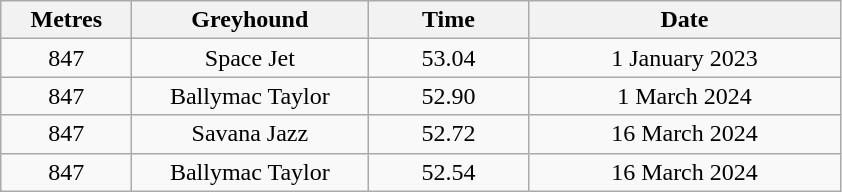<table class="wikitable" style="font-size: 100%">
<tr>
<th width=80>Metres</th>
<th width=150>Greyhound</th>
<th width=100>Time</th>
<th width=200>Date</th>
</tr>
<tr align=center>
<td>847</td>
<td>Space Jet</td>
<td>53.04</td>
<td>1 January 2023</td>
</tr>
<tr align=center>
<td>847</td>
<td>Ballymac Taylor</td>
<td>52.90</td>
<td>1 March 2024</td>
</tr>
<tr align=center>
<td>847</td>
<td>Savana Jazz</td>
<td>52.72</td>
<td>16 March 2024</td>
</tr>
<tr align=center>
<td>847</td>
<td>Ballymac Taylor</td>
<td>52.54</td>
<td>16 March 2024</td>
</tr>
</table>
